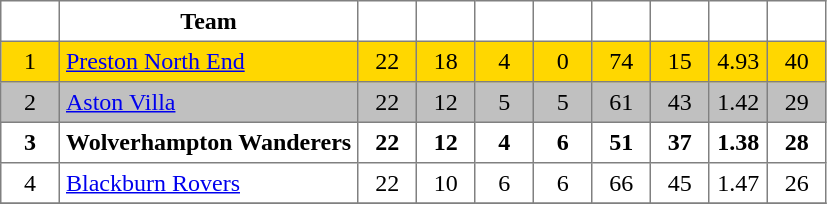<table class="toccolours" border="1" cellpadding="4" cellspacing="0" style="text-align:center; border-collapse: collapse; margin:0;">
<tr>
<th width=30></th>
<th>Team</th>
<th width="30"></th>
<th width="30"></th>
<th width="30"></th>
<th width="30"></th>
<th width="30"></th>
<th width="30"></th>
<th width="30"></th>
<th width="30"></th>
</tr>
<tr bgcolor="gold">
<td>1</td>
<td align=left><a href='#'>Preston North End</a></td>
<td>22</td>
<td>18</td>
<td>4</td>
<td>0</td>
<td>74</td>
<td>15</td>
<td>4.93</td>
<td>40</td>
</tr>
<tr bgcolor="silver">
<td>2</td>
<td align=left><a href='#'>Aston Villa</a></td>
<td>22</td>
<td>12</td>
<td>5</td>
<td>5</td>
<td>61</td>
<td>43</td>
<td>1.42</td>
<td>29</td>
</tr>
<tr>
<td><strong>3</strong></td>
<td align=left><strong>Wolverhampton Wanderers</strong></td>
<td><strong>22</strong></td>
<td><strong>12</strong></td>
<td><strong>4</strong></td>
<td><strong>6</strong></td>
<td><strong>51</strong></td>
<td><strong>37</strong></td>
<td><strong>1.38</strong></td>
<td><strong>28</strong></td>
</tr>
<tr>
<td>4</td>
<td align=left><a href='#'>Blackburn Rovers</a></td>
<td>22</td>
<td>10</td>
<td>6</td>
<td>6</td>
<td>66</td>
<td>45</td>
<td>1.47</td>
<td>26</td>
</tr>
<tr>
</tr>
</table>
